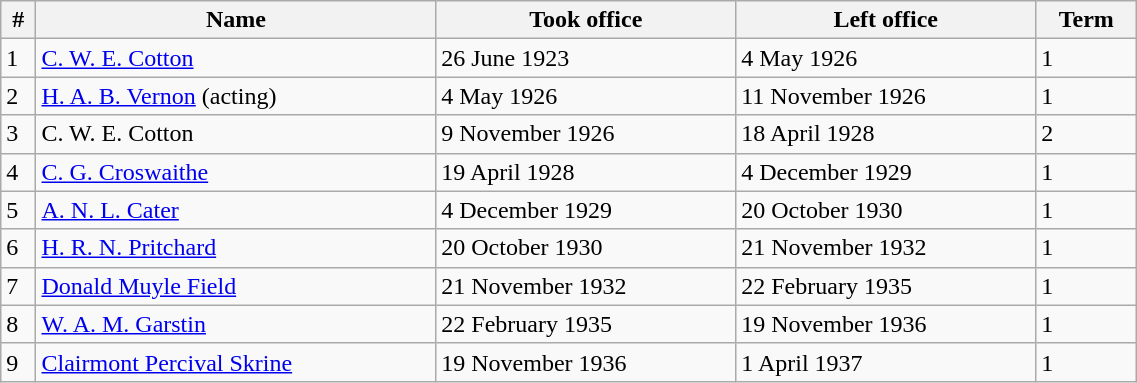<table class="wikitable" width="60%" style="text-align:left;">
<tr>
<th>#</th>
<th>Name</th>
<th class="unsortable">Took office</th>
<th class="unsortable">Left office</th>
<th>Term</th>
</tr>
<tr>
<td>1</td>
<td><a href='#'>C. W. E. Cotton</a></td>
<td>26 June 1923</td>
<td>4 May 1926</td>
<td>1</td>
</tr>
<tr>
<td>2</td>
<td><a href='#'>H. A. B. Vernon</a> (acting)</td>
<td>4 May 1926</td>
<td>11 November 1926</td>
<td>1</td>
</tr>
<tr>
<td>3</td>
<td>C. W. E. Cotton</td>
<td>9 November 1926</td>
<td>18 April 1928</td>
<td>2</td>
</tr>
<tr>
<td>4</td>
<td><a href='#'>C. G. Croswaithe</a></td>
<td>19 April 1928</td>
<td>4 December 1929</td>
<td>1</td>
</tr>
<tr>
<td>5</td>
<td><a href='#'>A. N. L. Cater</a></td>
<td>4 December 1929</td>
<td>20 October 1930</td>
<td>1</td>
</tr>
<tr>
<td>6</td>
<td><a href='#'>H. R. N. Pritchard</a></td>
<td>20 October 1930</td>
<td>21 November 1932</td>
<td>1</td>
</tr>
<tr>
<td>7</td>
<td><a href='#'>Donald Muyle Field</a></td>
<td>21 November 1932</td>
<td>22 February 1935</td>
<td>1</td>
</tr>
<tr>
<td>8</td>
<td><a href='#'>W. A. M. Garstin</a></td>
<td>22 February 1935</td>
<td>19 November 1936</td>
<td>1</td>
</tr>
<tr>
<td>9</td>
<td><a href='#'>Clairmont Percival Skrine</a></td>
<td>19 November 1936</td>
<td>1 April 1937</td>
<td>1</td>
</tr>
</table>
